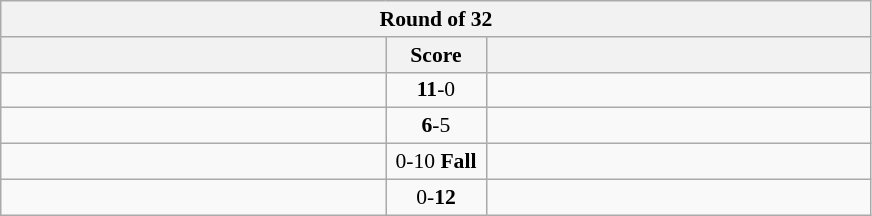<table class="wikitable" style="text-align: center; font-size:90% ">
<tr>
<th colspan=3>Round of 32</th>
</tr>
<tr>
<th align="right" width="250"></th>
<th width="60">Score</th>
<th align="left" width="250"></th>
</tr>
<tr>
<td align=left><strong></strong></td>
<td align=center><strong>11</strong>-0</td>
<td align=left></td>
</tr>
<tr>
<td align=left><strong></strong></td>
<td align=center><strong>6</strong>-5</td>
<td align=left></td>
</tr>
<tr>
<td align=left></td>
<td align=center>0-10 <strong>Fall</strong></td>
<td align=left><strong></strong></td>
</tr>
<tr>
<td align=left></td>
<td align=center>0-<strong>12</strong></td>
<td align=left><strong></strong></td>
</tr>
</table>
